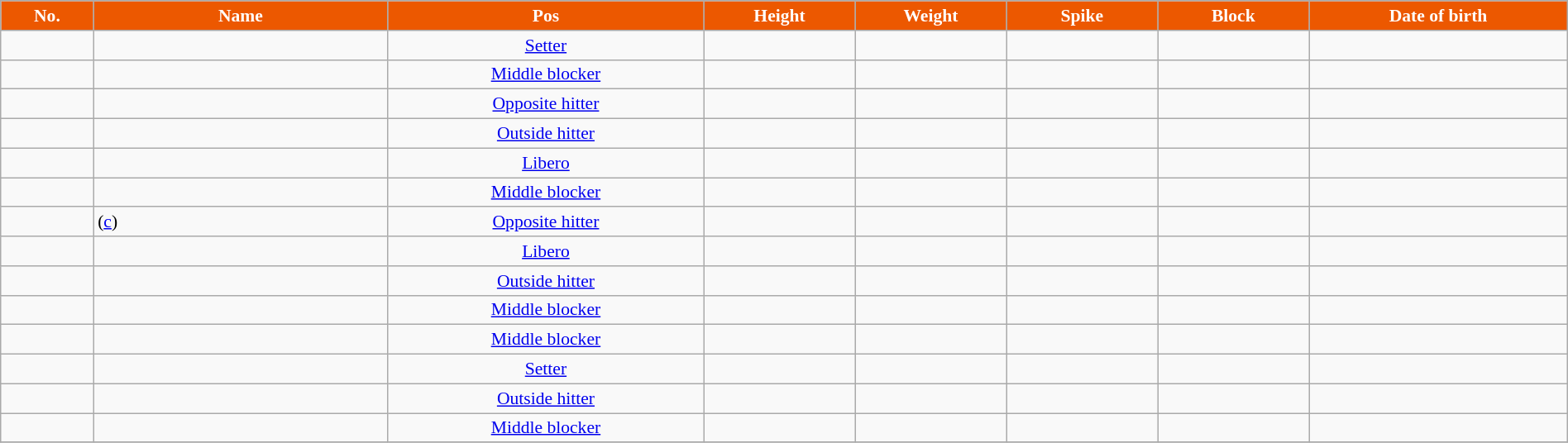<table class="wikitable sortable" style="font-size:90%; text-align:center; width:100%;">
<tr>
<th style="background:#EC5800; color:white;">No.</th>
<th style="width:16em; background:#EC5800; color:white;">Name</th>
<th style="background:#EC5800; color:white;">Pos</th>
<th style="width:8em; background:#EC5800; color:white;">Height</th>
<th style="width:8em; background:#EC5800; color:white;">Weight</th>
<th style="width:8em; background:#EC5800; color:white;">Spike</th>
<th style="width:8em; background:#EC5800; color:white;">Block</th>
<th style="width:14em; background:#EC5800; color:white;">Date of birth</th>
</tr>
<tr>
<td></td>
<td align=left> </td>
<td><a href='#'>Setter</a></td>
<td></td>
<td></td>
<td></td>
<td></td>
<td align=right></td>
</tr>
<tr>
<td></td>
<td align=left> </td>
<td><a href='#'>Middle blocker</a></td>
<td></td>
<td></td>
<td></td>
<td></td>
<td align=right></td>
</tr>
<tr>
<td></td>
<td align=left> </td>
<td><a href='#'>Opposite hitter</a></td>
<td></td>
<td></td>
<td></td>
<td></td>
<td align=right></td>
</tr>
<tr>
<td></td>
<td align=left> </td>
<td><a href='#'>Outside hitter</a></td>
<td></td>
<td></td>
<td></td>
<td></td>
<td align=right></td>
</tr>
<tr>
<td></td>
<td align=left> </td>
<td><a href='#'>Libero</a></td>
<td></td>
<td></td>
<td></td>
<td></td>
<td align=right></td>
</tr>
<tr>
<td></td>
<td align=left> </td>
<td><a href='#'>Middle blocker</a></td>
<td></td>
<td></td>
<td></td>
<td></td>
<td align=right></td>
</tr>
<tr>
<td></td>
<td align=left>  (<a href='#'>c</a>)</td>
<td><a href='#'>Opposite hitter</a></td>
<td></td>
<td></td>
<td></td>
<td></td>
<td align=right></td>
</tr>
<tr>
<td></td>
<td align=left> </td>
<td><a href='#'>Libero</a></td>
<td></td>
<td></td>
<td></td>
<td></td>
<td align=right></td>
</tr>
<tr>
<td></td>
<td align=left> </td>
<td><a href='#'>Outside hitter</a></td>
<td></td>
<td></td>
<td></td>
<td></td>
<td align=right></td>
</tr>
<tr>
<td></td>
<td align=left> </td>
<td><a href='#'>Middle blocker</a></td>
<td></td>
<td></td>
<td></td>
<td></td>
<td align=right></td>
</tr>
<tr>
<td></td>
<td align=left> </td>
<td><a href='#'>Middle blocker</a></td>
<td></td>
<td></td>
<td></td>
<td></td>
<td align=right></td>
</tr>
<tr>
<td></td>
<td align=left> </td>
<td><a href='#'>Setter</a></td>
<td></td>
<td></td>
<td></td>
<td></td>
<td align=right></td>
</tr>
<tr>
<td></td>
<td align=left> </td>
<td><a href='#'>Outside hitter</a></td>
<td></td>
<td></td>
<td></td>
<td></td>
<td align=right></td>
</tr>
<tr>
<td></td>
<td align=left> </td>
<td><a href='#'>Middle blocker</a></td>
<td></td>
<td></td>
<td></td>
<td></td>
<td align=right></td>
</tr>
<tr>
</tr>
</table>
